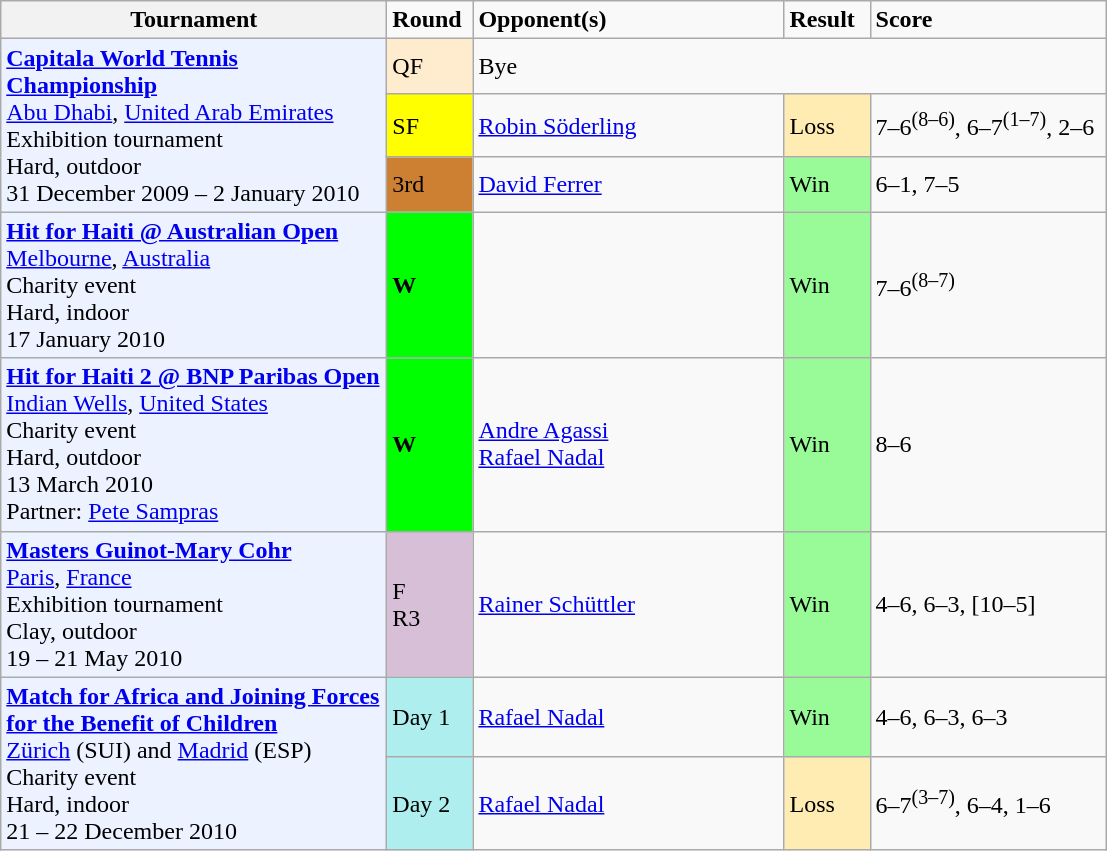<table class="wikitable">
<tr style="font-weight:bold">
<th style="width:250px;">Tournament</th>
<td style="width:50px;">Round</td>
<td style="width:200px;">Opponent(s)</td>
<td style="width:50px;">Result</td>
<td style="width:150px;">Score</td>
</tr>
<tr>
<td rowspan="3" style="background:#ecf2ff; text-align:left; vertical-align:top;"><strong><a href='#'>Capitala World Tennis Championship</a></strong><br> <a href='#'>Abu Dhabi</a>, <a href='#'>United Arab Emirates</a> <br> Exhibition tournament <br> Hard, outdoor <br> 31 December 2009 – 2 January 2010</td>
<td style="background:#ffebcd;">QF</td>
<td colspan="3">Bye</td>
</tr>
<tr>
<td style="background:yellow;">SF</td>
<td> <a href='#'>Robin Söderling</a></td>
<td style="background:#ffecb2;">Loss</td>
<td>7–6<sup>(8–6)</sup>, 6–7<sup>(1–7)</sup>, 2–6</td>
</tr>
<tr>
<td style="background:#cd7f32;">3rd</td>
<td> <a href='#'>David Ferrer</a></td>
<td style="background:#98fb98;">Win</td>
<td>6–1, 7–5</td>
</tr>
<tr>
<td style="background:#ecf2ff; text-align:left; vertical-align:top;"><strong><a href='#'>Hit for Haiti @ Australian Open</a></strong><br> <a href='#'>Melbourne</a>, <a href='#'>Australia</a> <br> Charity event <br> Hard, indoor <br> 17 January 2010 <br> </td>
<td style="background:lime;"><strong>W</strong></td>
<td></td>
<td style="background:#98fb98;">Win</td>
<td>7–6<sup>(8–7)</sup></td>
</tr>
<tr>
<td style="background:#ecf2ff; text-align:left; vertical-align:top;"><strong><a href='#'>Hit for Haiti 2 @ BNP Paribas Open</a></strong><br> <a href='#'>Indian Wells</a>, <a href='#'>United States</a> <br> Charity event <br> Hard, outdoor <br> 13 March 2010 <br> Partner:  <a href='#'>Pete Sampras</a></td>
<td style="background:lime;"><strong>W</strong></td>
<td> <a href='#'>Andre Agassi</a> <br>  <a href='#'>Rafael Nadal</a></td>
<td style="background:#98fb98;">Win</td>
<td>8–6</td>
</tr>
<tr>
<td style="background:#ecf2ff; text-align:left; vertical-align:top;"><strong><a href='#'>Masters Guinot-Mary Cohr</a></strong><br> <a href='#'>Paris</a>, <a href='#'>France</a> <br> Exhibition tournament <br> Clay, outdoor <br> 19 – 21 May 2010</td>
<td style="background:thistle;">F<br>R3</td>
<td> <a href='#'>Rainer Schüttler</a></td>
<td style="background:#98fb98;">Win</td>
<td>4–6, 6–3, [10–5]</td>
</tr>
<tr>
<td rowspan="2" style="background:#ecf2ff; text-align:left; vertical-align:top;"><strong><a href='#'>Match for Africa and Joining Forces for the Benefit of Children</a></strong><br> <a href='#'>Zürich</a> (SUI) and <a href='#'>Madrid</a> (ESP) <br> Charity event <br> Hard, indoor <br> 21 – 22 December 2010</td>
<td style="background:#afeeee;">Day 1</td>
<td> <a href='#'>Rafael Nadal</a></td>
<td style="background:#98fb98;">Win</td>
<td>4–6, 6–3, 6–3</td>
</tr>
<tr>
<td style="background:#afeeee;">Day 2</td>
<td> <a href='#'>Rafael Nadal</a></td>
<td style="background:#ffecb2;">Loss</td>
<td>6–7<sup>(3–7)</sup>, 6–4, 1–6</td>
</tr>
</table>
